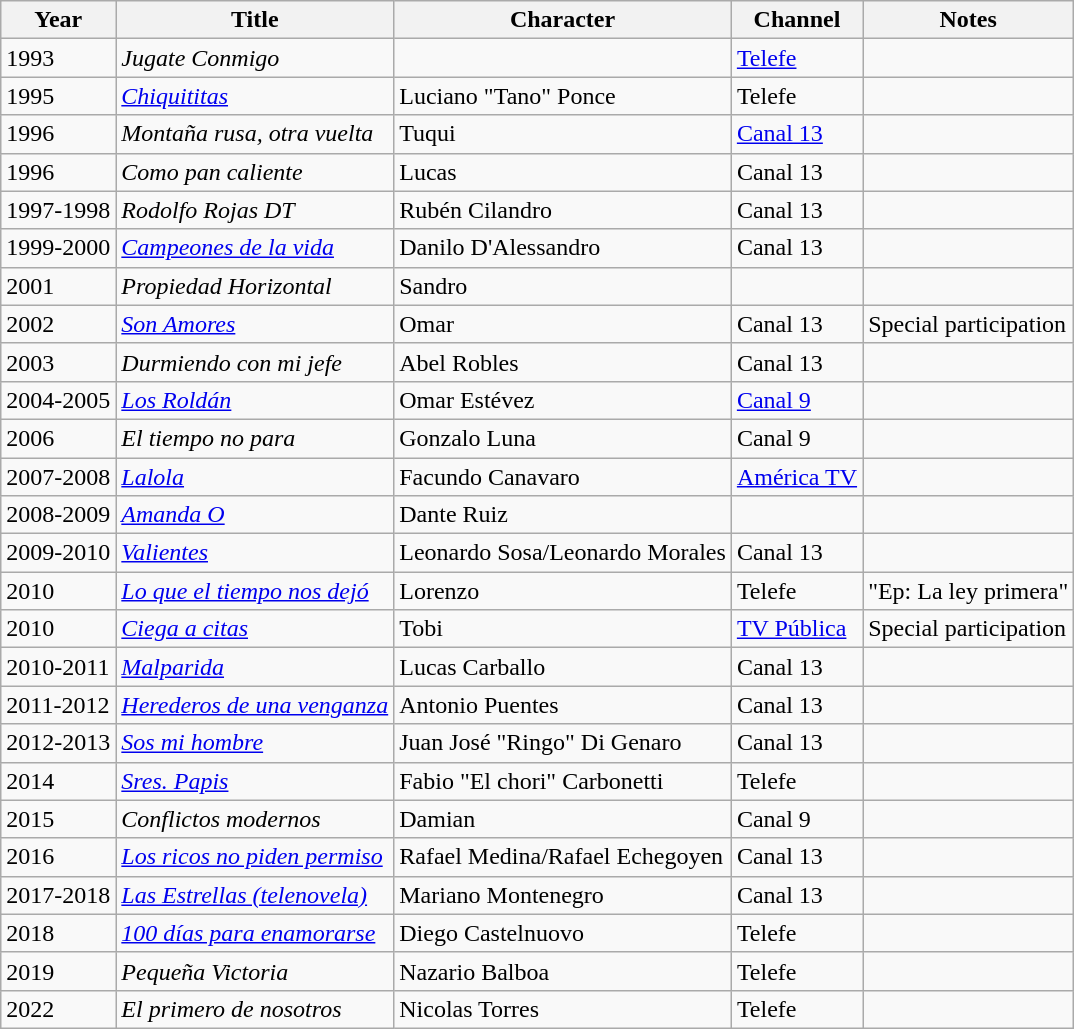<table class="wikitable">
<tr>
<th>Year</th>
<th>Title</th>
<th>Character</th>
<th>Channel</th>
<th>Notes</th>
</tr>
<tr>
<td>1993</td>
<td><em>Jugate Conmigo</em></td>
<td></td>
<td><a href='#'>Telefe</a></td>
<td></td>
</tr>
<tr>
<td>1995</td>
<td><em><a href='#'>Chiquititas</a></em></td>
<td>Luciano "Tano" Ponce</td>
<td>Telefe</td>
<td></td>
</tr>
<tr>
<td>1996</td>
<td><em>Montaña rusa, otra vuelta</em></td>
<td>Tuqui</td>
<td><a href='#'>Canal 13</a></td>
<td></td>
</tr>
<tr>
<td>1996</td>
<td><em>Como pan caliente</em></td>
<td>Lucas</td>
<td>Canal 13</td>
<td></td>
</tr>
<tr>
<td>1997-1998</td>
<td><em>Rodolfo Rojas DT</em></td>
<td>Rubén Cilandro</td>
<td>Canal 13</td>
<td></td>
</tr>
<tr>
<td>1999-2000</td>
<td><em><a href='#'>Campeones de la vida</a></em></td>
<td>Danilo D'Alessandro</td>
<td>Canal 13</td>
<td></td>
</tr>
<tr>
<td>2001</td>
<td><em>Propiedad Horizontal</em></td>
<td>Sandro</td>
<td></td>
<td></td>
</tr>
<tr>
<td>2002</td>
<td><em><a href='#'>Son Amores</a></em></td>
<td>Omar</td>
<td>Canal 13</td>
<td>Special participation</td>
</tr>
<tr>
<td>2003</td>
<td><em>Durmiendo con mi jefe</em></td>
<td>Abel Robles</td>
<td>Canal 13</td>
<td></td>
</tr>
<tr>
<td>2004-2005</td>
<td><em><a href='#'>Los Roldán</a></em></td>
<td>Omar Estévez</td>
<td><a href='#'>Canal 9</a></td>
<td></td>
</tr>
<tr>
<td>2006</td>
<td><em>El tiempo no para</em></td>
<td>Gonzalo Luna</td>
<td>Canal 9</td>
<td></td>
</tr>
<tr>
<td>2007-2008</td>
<td><em><a href='#'>Lalola</a></em></td>
<td>Facundo Canavaro</td>
<td><a href='#'>América TV</a></td>
<td></td>
</tr>
<tr>
<td>2008-2009</td>
<td><em><a href='#'>Amanda O</a></em></td>
<td>Dante Ruiz</td>
<td></td>
<td></td>
</tr>
<tr>
<td>2009-2010</td>
<td><em><a href='#'>Valientes</a></em></td>
<td>Leonardo Sosa/Leonardo Morales</td>
<td>Canal 13</td>
<td></td>
</tr>
<tr>
<td>2010</td>
<td><em><a href='#'>Lo que el tiempo nos dejó</a></em></td>
<td>Lorenzo</td>
<td>Telefe</td>
<td>"Ep: La ley primera"</td>
</tr>
<tr>
<td>2010</td>
<td><em><a href='#'>Ciega a citas</a></em></td>
<td>Tobi</td>
<td><a href='#'>TV Pública</a></td>
<td>Special participation</td>
</tr>
<tr>
<td>2010-2011</td>
<td><em><a href='#'>Malparida</a></em></td>
<td>Lucas Carballo</td>
<td>Canal 13</td>
<td></td>
</tr>
<tr>
<td>2011-2012</td>
<td><em><a href='#'>Herederos de una venganza</a></em></td>
<td>Antonio Puentes</td>
<td>Canal 13</td>
<td></td>
</tr>
<tr>
<td>2012-2013</td>
<td><em><a href='#'>Sos mi hombre</a></em></td>
<td>Juan José "Ringo" Di Genaro</td>
<td>Canal 13</td>
<td></td>
</tr>
<tr>
<td>2014</td>
<td><em><a href='#'>Sres. Papis</a></em></td>
<td>Fabio "El chori" Carbonetti</td>
<td>Telefe</td>
<td></td>
</tr>
<tr>
<td>2015</td>
<td><em>Conflictos modernos</em></td>
<td>Damian</td>
<td>Canal 9</td>
<td></td>
</tr>
<tr>
<td>2016</td>
<td><em><a href='#'>Los ricos no piden permiso</a></em></td>
<td>Rafael Medina/Rafael Echegoyen</td>
<td>Canal 13</td>
<td></td>
</tr>
<tr>
<td>2017-2018</td>
<td><em><a href='#'>Las Estrellas (telenovela)</a></em></td>
<td>Mariano Montenegro</td>
<td>Canal 13</td>
<td></td>
</tr>
<tr>
<td>2018</td>
<td><em><a href='#'>100 días para enamorarse</a></em></td>
<td>Diego Castelnuovo</td>
<td>Telefe</td>
<td></td>
</tr>
<tr>
<td>2019</td>
<td><em>Pequeña Victoria</em></td>
<td>Nazario Balboa</td>
<td>Telefe</td>
<td></td>
</tr>
<tr>
<td>2022</td>
<td><em>El primero de nosotros</em></td>
<td>Nicolas Torres</td>
<td>Telefe</td>
<td></td>
</tr>
</table>
